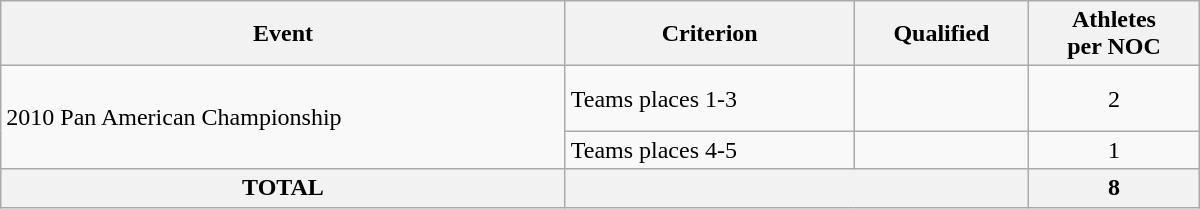<table class="wikitable" width=800>
<tr>
<th>Event</th>
<th>Criterion</th>
<th>Qualified</th>
<th>Athletes<br> per NOC</th>
</tr>
<tr>
<td rowspan="2">2010 Pan American Championship </td>
<td>Teams places 1-3</td>
<td> <br>  <br> </td>
<td align="center">2</td>
</tr>
<tr>
<td>Teams places 4-5</td>
<td> <br> </td>
<td align="center">1</td>
</tr>
<tr>
<th>TOTAL</th>
<th colspan="2"></th>
<th>8</th>
</tr>
</table>
